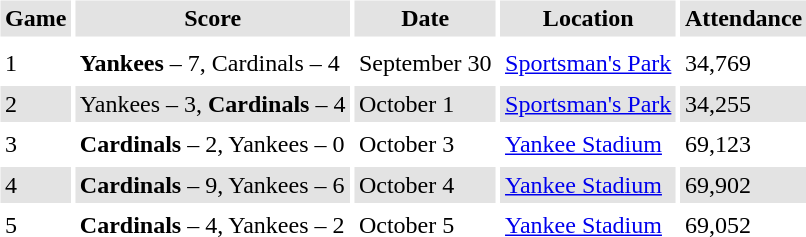<table border="0" cellspacing="3" cellpadding="3">
<tr style="background: #e3e3e3;">
<th>Game</th>
<th>Score</th>
<th>Date</th>
<th>Location</th>
<th>Attendance</th>
</tr>
<tr style="background: #e3e3e3;">
</tr>
<tr>
<td>1</td>
<td><strong>Yankees</strong> – 7, Cardinals – 4</td>
<td>September 30</td>
<td><a href='#'>Sportsman's Park</a></td>
<td>34,769</td>
</tr>
<tr style="background: #e3e3e3;">
<td>2</td>
<td>Yankees – 3, <strong>Cardinals</strong> – 4</td>
<td>October 1</td>
<td><a href='#'>Sportsman's Park</a></td>
<td>34,255</td>
</tr>
<tr>
<td>3</td>
<td><strong>Cardinals</strong> – 2, Yankees – 0</td>
<td>October 3</td>
<td><a href='#'>Yankee Stadium</a></td>
<td>69,123</td>
</tr>
<tr style="background: #e3e3e3;">
<td>4</td>
<td><strong>Cardinals</strong> – 9, Yankees – 6</td>
<td>October 4</td>
<td><a href='#'>Yankee Stadium</a></td>
<td>69,902</td>
</tr>
<tr>
<td>5</td>
<td><strong>Cardinals</strong> – 4, Yankees – 2</td>
<td>October 5</td>
<td><a href='#'>Yankee Stadium</a></td>
<td>69,052</td>
</tr>
<tr style="background: #e3e3e3;">
</tr>
</table>
